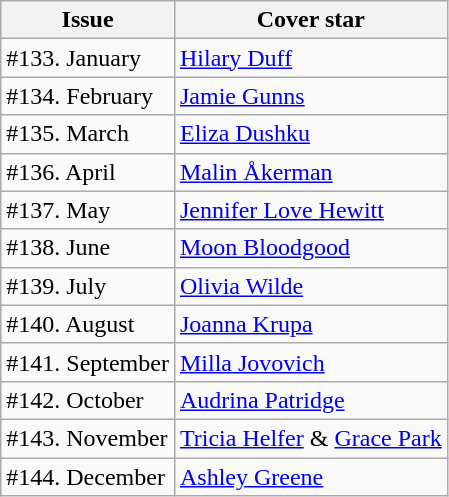<table class="sortable wikitable">
<tr>
<th>Issue</th>
<th>Cover star</th>
</tr>
<tr>
<td>#133. January</td>
<td><a href='#'>Hilary Duff</a></td>
</tr>
<tr>
<td>#134. February</td>
<td><a href='#'>Jamie Gunns</a></td>
</tr>
<tr>
<td>#135. March</td>
<td><a href='#'>Eliza Dushku</a></td>
</tr>
<tr>
<td>#136. April</td>
<td><a href='#'>Malin Åkerman</a></td>
</tr>
<tr>
<td>#137. May</td>
<td><a href='#'>Jennifer Love Hewitt</a></td>
</tr>
<tr>
<td>#138. June</td>
<td><a href='#'>Moon Bloodgood</a></td>
</tr>
<tr>
<td>#139. July</td>
<td><a href='#'>Olivia Wilde</a></td>
</tr>
<tr>
<td>#140. August</td>
<td><a href='#'>Joanna Krupa</a></td>
</tr>
<tr>
<td>#141. September</td>
<td><a href='#'>Milla Jovovich</a></td>
</tr>
<tr>
<td>#142. October</td>
<td><a href='#'>Audrina Patridge</a></td>
</tr>
<tr>
<td>#143. November</td>
<td><a href='#'>Tricia Helfer</a> & <a href='#'>Grace Park</a></td>
</tr>
<tr>
<td>#144. December</td>
<td><a href='#'>Ashley Greene</a></td>
</tr>
</table>
